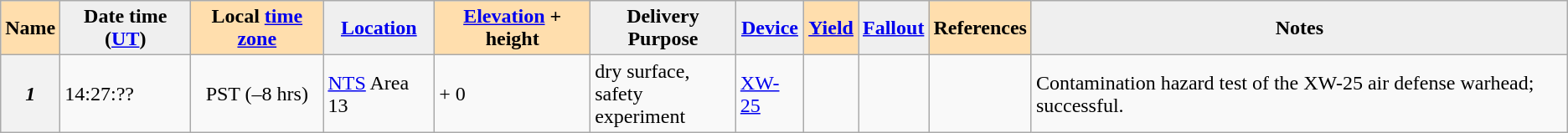<table class="wikitable sortable">
<tr>
<th style="background:#ffdead;">Name </th>
<th style="background:#efefef;">Date time (<a href='#'>UT</a>)</th>
<th style="background:#ffdead;">Local <a href='#'>time zone</a></th>
<th style="background:#efefef;"><a href='#'>Location</a></th>
<th style="background:#ffdead;"><a href='#'>Elevation</a> + height </th>
<th style="background:#efefef;">Delivery <br>Purpose </th>
<th style="background:#efefef;"><a href='#'>Device</a></th>
<th style="background:#ffdead;"><a href='#'>Yield</a></th>
<th style="background:#efefef;" class="unsortable"><a href='#'>Fallout</a></th>
<th style="background:#ffdead;" class="unsortable">References</th>
<th style="background:#efefef;" class="unsortable">Notes</th>
</tr>
<tr>
<th><em>1</em></th>
<td> 14:27:??</td>
<td style="text-align:center;">PST (–8 hrs)<br></td>
<td><a href='#'>NTS</a> Area 13 </td>
<td> + 0</td>
<td>dry surface,<br>safety experiment</td>
<td><a href='#'>XW-25</a></td>
<td style="text-align:center;"></td>
<td></td>
<td></td>
<td>Contamination hazard test of the XW-25 air defense warhead; successful.</td>
</tr>
</table>
